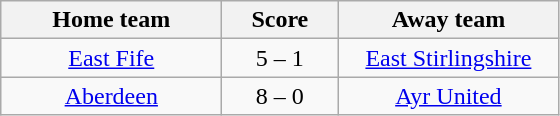<table class="wikitable" style="text-align: center">
<tr>
<th width=140>Home team</th>
<th width=70>Score</th>
<th width=140>Away team</th>
</tr>
<tr>
<td><a href='#'>East Fife</a></td>
<td>5 – 1</td>
<td><a href='#'>East Stirlingshire</a></td>
</tr>
<tr>
<td><a href='#'>Aberdeen</a></td>
<td>8 – 0</td>
<td><a href='#'>Ayr United</a></td>
</tr>
</table>
